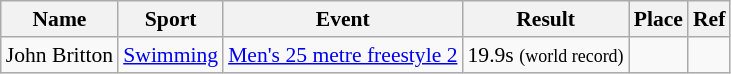<table class="wikitable sortable" style="font-size:90%">
<tr>
<th>Name</th>
<th>Sport</th>
<th>Event</th>
<th>Result</th>
<th>Place</th>
<th>Ref</th>
</tr>
<tr>
<td>John Britton</td>
<td><a href='#'>Swimming</a></td>
<td><a href='#'>Men's 25 metre freestyle 2</a></td>
<td>19.9s <small>(world record)</small></td>
<td></td>
<td></td>
</tr>
</table>
